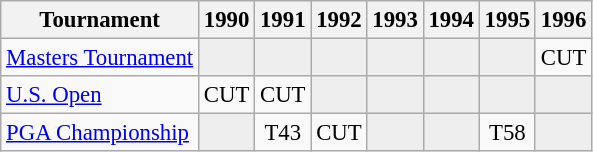<table class="wikitable" style="font-size:95%;text-align:center;">
<tr>
<th>Tournament</th>
<th>1990</th>
<th>1991</th>
<th>1992</th>
<th>1993</th>
<th>1994</th>
<th>1995</th>
<th>1996</th>
</tr>
<tr>
<td align=left><a href='#'>Masters Tournament</a></td>
<td style="background:#eeeeee;"></td>
<td style="background:#eeeeee;"></td>
<td style="background:#eeeeee;"></td>
<td style="background:#eeeeee;"></td>
<td style="background:#eeeeee;"></td>
<td style="background:#eeeeee;"></td>
<td>CUT</td>
</tr>
<tr>
<td align=left><a href='#'>U.S. Open</a></td>
<td>CUT</td>
<td>CUT</td>
<td style="background:#eeeeee;"></td>
<td style="background:#eeeeee;"></td>
<td style="background:#eeeeee;"></td>
<td style="background:#eeeeee;"></td>
<td style="background:#eeeeee;"></td>
</tr>
<tr>
<td align=left><a href='#'>PGA Championship</a></td>
<td style="background:#eeeeee;"></td>
<td>T43</td>
<td>CUT</td>
<td style="background:#eeeeee;"></td>
<td style="background:#eeeeee;"></td>
<td>T58</td>
<td style="background:#eeeeee;"></td>
</tr>
</table>
